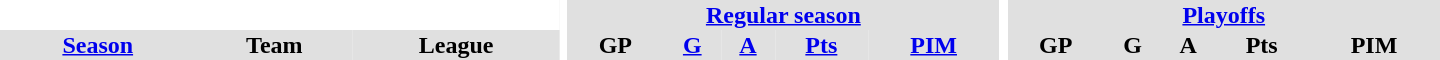<table border="0" cellpadding="1" cellspacing="0" style="text-align:center; width:60em">
<tr bgcolor="#e0e0e0">
<th colspan="3" bgcolor="#ffffff"></th>
<th rowspan="99" bgcolor="#ffffff"></th>
<th colspan="5"><a href='#'>Regular season</a></th>
<th rowspan="99" bgcolor="#ffffff"></th>
<th colspan="5"><a href='#'>Playoffs</a></th>
</tr>
<tr bgcolor="#e0e0e0">
<th><a href='#'>Season</a></th>
<th>Team</th>
<th>League</th>
<th>GP</th>
<th><a href='#'>G</a></th>
<th><a href='#'>A</a></th>
<th><a href='#'>Pts</a></th>
<th><a href='#'>PIM</a></th>
<th>GP</th>
<th>G</th>
<th>A</th>
<th>Pts</th>
<th>PIM</th>
</tr>
</table>
